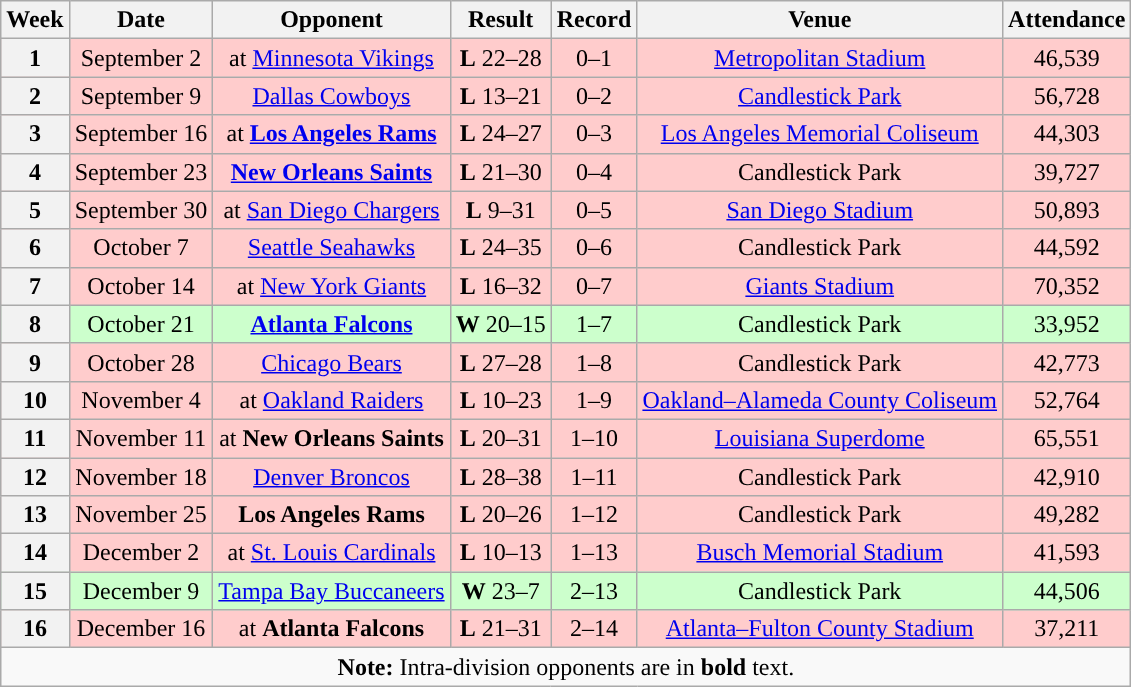<table class="wikitable" style="text-align:center">
<tr>
<th>Week</th>
<th>Date</th>
<th>Opponent</th>
<th>Result</th>
<th>Record</th>
<th>Venue</th>
<th>Attendance</th>
</tr>
<tr style="background:#fcc">
<th>1</th>
<td>September 2</td>
<td>at <a href='#'>Minnesota Vikings</a></td>
<td><strong>L</strong> 22–28</td>
<td>0–1</td>
<td><a href='#'>Metropolitan Stadium</a></td>
<td>46,539</td>
</tr>
<tr style="background:#fcc">
<th>2</th>
<td>September 9</td>
<td><a href='#'>Dallas Cowboys</a></td>
<td><strong>L</strong> 13–21</td>
<td>0–2</td>
<td><a href='#'>Candlestick Park</a></td>
<td>56,728</td>
</tr>
<tr style="background:#fcc">
<th>3</th>
<td>September 16</td>
<td>at <strong><a href='#'>Los Angeles Rams</a></strong></td>
<td><strong>L</strong> 24–27</td>
<td>0–3</td>
<td><a href='#'>Los Angeles Memorial Coliseum</a></td>
<td>44,303</td>
</tr>
<tr style="background:#fcc">
<th>4</th>
<td>September 23</td>
<td><strong><a href='#'>New Orleans Saints</a></strong></td>
<td><strong>L</strong> 21–30</td>
<td>0–4</td>
<td>Candlestick Park</td>
<td>39,727</td>
</tr>
<tr style="background:#fcc">
<th>5</th>
<td>September 30</td>
<td>at <a href='#'>San Diego Chargers</a></td>
<td><strong>L</strong> 9–31</td>
<td>0–5</td>
<td><a href='#'>San Diego Stadium</a></td>
<td>50,893</td>
</tr>
<tr style="background:#fcc">
<th>6</th>
<td>October 7</td>
<td><a href='#'>Seattle Seahawks</a></td>
<td><strong>L</strong> 24–35</td>
<td>0–6</td>
<td>Candlestick Park</td>
<td>44,592</td>
</tr>
<tr style="background:#fcc">
<th>7</th>
<td>October 14</td>
<td>at <a href='#'>New York Giants</a></td>
<td><strong>L</strong> 16–32</td>
<td>0–7</td>
<td><a href='#'>Giants Stadium</a></td>
<td>70,352</td>
</tr>
<tr style="background:#cfc">
<th>8</th>
<td>October 21</td>
<td><strong><a href='#'>Atlanta Falcons</a></strong></td>
<td><strong>W</strong> 20–15</td>
<td>1–7</td>
<td>Candlestick Park</td>
<td>33,952</td>
</tr>
<tr style="background:#fcc">
<th>9</th>
<td>October 28</td>
<td><a href='#'>Chicago Bears</a></td>
<td><strong>L</strong> 27–28</td>
<td>1–8</td>
<td>Candlestick Park</td>
<td>42,773</td>
</tr>
<tr style="background:#fcc">
<th>10</th>
<td>November 4</td>
<td>at <a href='#'>Oakland Raiders</a></td>
<td><strong>L</strong> 10–23</td>
<td>1–9</td>
<td><a href='#'>Oakland–Alameda County Coliseum</a></td>
<td>52,764</td>
</tr>
<tr style="background:#fcc">
<th>11</th>
<td>November 11</td>
<td>at <strong>New Orleans Saints</strong></td>
<td><strong>L</strong> 20–31</td>
<td>1–10</td>
<td><a href='#'>Louisiana Superdome</a></td>
<td>65,551</td>
</tr>
<tr style="background:#fcc">
<th>12</th>
<td>November 18</td>
<td><a href='#'>Denver Broncos</a></td>
<td><strong>L</strong> 28–38</td>
<td>1–11</td>
<td>Candlestick Park</td>
<td>42,910</td>
</tr>
<tr style="background:#fcc">
<th>13</th>
<td>November 25</td>
<td><strong>Los Angeles Rams</strong></td>
<td><strong>L</strong> 20–26</td>
<td>1–12</td>
<td>Candlestick Park</td>
<td>49,282</td>
</tr>
<tr style="background:#fcc">
<th>14</th>
<td>December 2</td>
<td>at <a href='#'>St. Louis Cardinals</a></td>
<td><strong>L</strong> 10–13</td>
<td>1–13</td>
<td><a href='#'>Busch Memorial Stadium</a></td>
<td>41,593</td>
</tr>
<tr style="background:#cfc">
<th>15</th>
<td>December 9</td>
<td><a href='#'>Tampa Bay Buccaneers</a></td>
<td><strong>W</strong> 23–7</td>
<td>2–13</td>
<td>Candlestick Park</td>
<td>44,506</td>
</tr>
<tr style="background:#fcc">
<th>16</th>
<td>December 16</td>
<td>at <strong>Atlanta Falcons</strong></td>
<td><strong>L</strong> 21–31</td>
<td>2–14</td>
<td><a href='#'>Atlanta–Fulton County Stadium</a></td>
<td>37,211</td>
</tr>
<tr>
<td colspan="8"><strong>Note:</strong> Intra-division opponents are in <strong>bold</strong> text.</td>
</tr>
</table>
